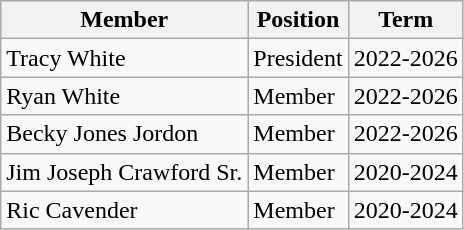<table class="wikitable">
<tr>
<th>Member</th>
<th>Position</th>
<th>Term</th>
</tr>
<tr>
<td>Tracy White</td>
<td>President</td>
<td>2022-2026</td>
</tr>
<tr>
<td>Ryan White</td>
<td>Member</td>
<td>2022-2026</td>
</tr>
<tr>
<td>Becky Jones Jordon</td>
<td>Member</td>
<td>2022-2026</td>
</tr>
<tr>
<td>Jim Joseph Crawford Sr.</td>
<td>Member</td>
<td>2020-2024</td>
</tr>
<tr>
<td>Ric Cavender</td>
<td>Member</td>
<td>2020-2024</td>
</tr>
</table>
